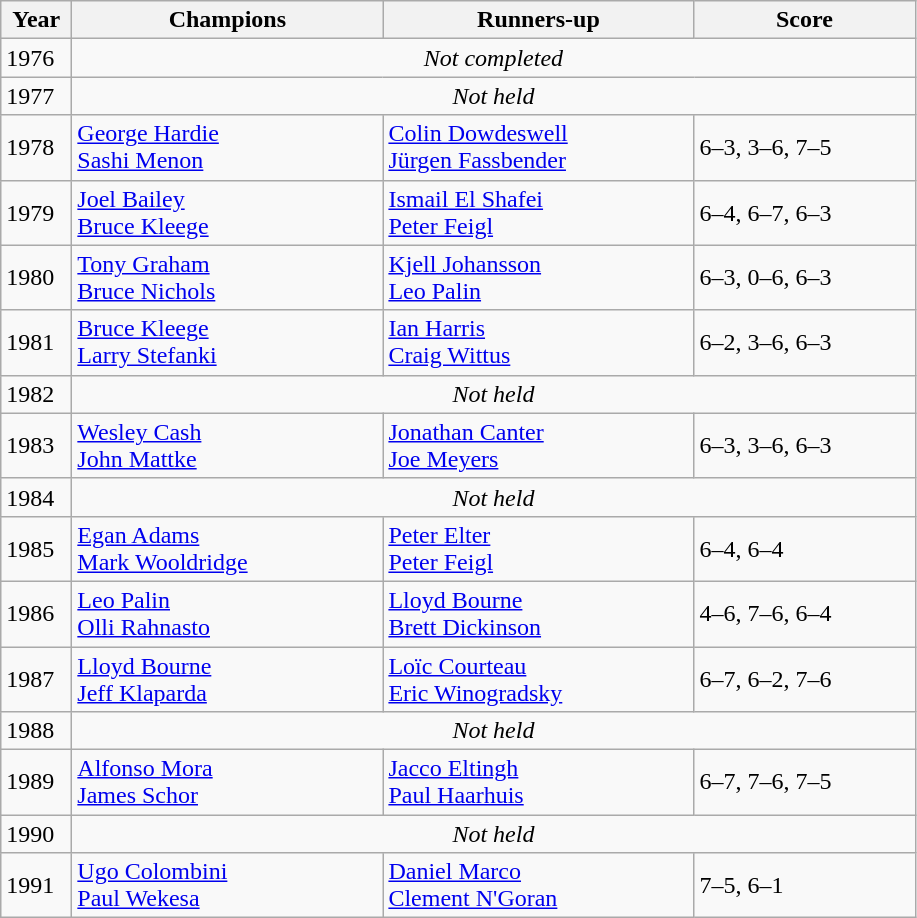<table class="wikitable">
<tr>
<th style="width:40px">Year</th>
<th style="width:200px">Champions</th>
<th style="width:200px">Runners-up</th>
<th style="width:140px" class="unsortable">Score</th>
</tr>
<tr>
<td>1976</td>
<td colspan=3 align=center><em>Not completed</em></td>
</tr>
<tr>
<td>1977</td>
<td colspan=3 align=center><em>Not held</em></td>
</tr>
<tr>
<td>1978</td>
<td> <a href='#'>George Hardie</a><br> <a href='#'>Sashi Menon</a></td>
<td> <a href='#'>Colin Dowdeswell</a><br> <a href='#'>Jürgen Fassbender</a></td>
<td>6–3, 3–6, 7–5</td>
</tr>
<tr>
<td>1979</td>
<td> <a href='#'>Joel Bailey</a><br> <a href='#'>Bruce Kleege</a></td>
<td> <a href='#'>Ismail El Shafei</a><br> <a href='#'>Peter Feigl</a></td>
<td>6–4, 6–7, 6–3</td>
</tr>
<tr>
<td>1980</td>
<td> <a href='#'>Tony Graham</a><br> <a href='#'>Bruce Nichols</a></td>
<td> <a href='#'>Kjell Johansson</a><br> <a href='#'>Leo Palin</a></td>
<td>6–3, 0–6, 6–3</td>
</tr>
<tr>
<td>1981</td>
<td> <a href='#'>Bruce Kleege</a><br> <a href='#'>Larry Stefanki</a></td>
<td> <a href='#'>Ian Harris</a><br> <a href='#'>Craig Wittus</a></td>
<td>6–2, 3–6, 6–3</td>
</tr>
<tr>
<td>1982</td>
<td colspan=3 align=center><em>Not held</em></td>
</tr>
<tr>
<td>1983</td>
<td> <a href='#'>Wesley Cash</a><br> <a href='#'>John Mattke</a></td>
<td> <a href='#'>Jonathan Canter</a><br> <a href='#'>Joe Meyers</a></td>
<td>6–3, 3–6, 6–3</td>
</tr>
<tr>
<td>1984</td>
<td colspan=3 align=center><em>Not held</em></td>
</tr>
<tr>
<td>1985</td>
<td> <a href='#'>Egan Adams</a><br> <a href='#'>Mark Wooldridge</a></td>
<td> <a href='#'>Peter Elter</a><br> <a href='#'>Peter Feigl</a></td>
<td>6–4, 6–4</td>
</tr>
<tr>
<td>1986</td>
<td> <a href='#'>Leo Palin</a><br> <a href='#'>Olli Rahnasto</a></td>
<td> <a href='#'>Lloyd Bourne</a><br> <a href='#'>Brett Dickinson</a></td>
<td>4–6, 7–6, 6–4</td>
</tr>
<tr>
<td>1987</td>
<td> <a href='#'>Lloyd Bourne</a><br> <a href='#'>Jeff Klaparda</a></td>
<td> <a href='#'>Loïc Courteau</a><br> <a href='#'>Eric Winogradsky</a></td>
<td>6–7, 6–2, 7–6</td>
</tr>
<tr>
<td>1988</td>
<td colspan=3 align=center><em>Not held</em></td>
</tr>
<tr>
<td>1989</td>
<td> <a href='#'>Alfonso Mora</a><br> <a href='#'>James Schor</a></td>
<td> <a href='#'>Jacco Eltingh</a><br> <a href='#'>Paul Haarhuis</a></td>
<td>6–7, 7–6, 7–5</td>
</tr>
<tr>
<td>1990</td>
<td colspan=3 align=center><em>Not held</em></td>
</tr>
<tr>
<td>1991</td>
<td> <a href='#'>Ugo Colombini</a><br> <a href='#'>Paul Wekesa</a></td>
<td> <a href='#'>Daniel Marco</a><br> <a href='#'>Clement N'Goran</a></td>
<td>7–5, 6–1</td>
</tr>
</table>
